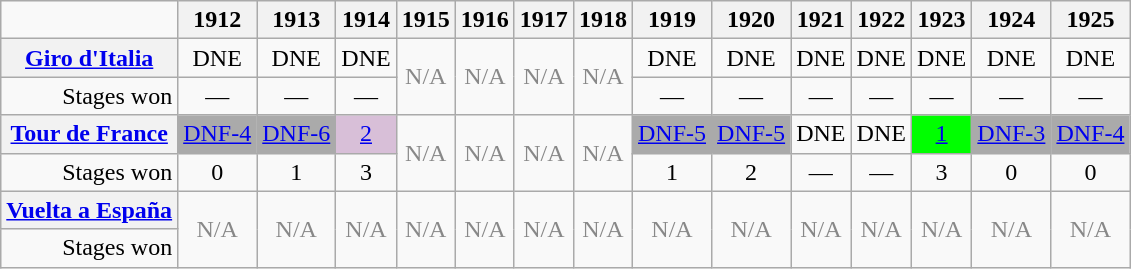<table class="wikitable">
<tr>
<td></td>
<th scope="col">1912</th>
<th scope="col">1913</th>
<th scope="col">1914</th>
<th scope="col">1915</th>
<th scope="col">1916</th>
<th scope="col">1917</th>
<th scope="col">1918</th>
<th scope="col">1919</th>
<th scope="col">1920</th>
<th scope="col">1921</th>
<th scope="col">1922</th>
<th scope="col">1923</th>
<th scope="col">1924</th>
<th scope="col">1925</th>
</tr>
<tr>
<th scope="row"><a href='#'>Giro d'Italia</a></th>
<td align="center">DNE</td>
<td align="center">DNE</td>
<td align="center">DNE</td>
<td rowspan=2 align="center" style="color:#888888;">N/A</td>
<td rowspan=2 align="center" style="color:#888888;">N/A</td>
<td rowspan=2 align="center" style="color:#888888;">N/A</td>
<td rowspan=2 align="center" style="color:#888888;">N/A</td>
<td align="center">DNE</td>
<td align="center">DNE</td>
<td align="center">DNE</td>
<td align="center">DNE</td>
<td align="center">DNE</td>
<td align="center">DNE</td>
<td align="center">DNE</td>
</tr>
<tr>
<td align="right">Stages won</td>
<td align="center">—</td>
<td align="center">—</td>
<td align="center">—</td>
<td align="center">—</td>
<td align="center">—</td>
<td align="center">—</td>
<td align="center">—</td>
<td align="center">—</td>
<td align="center">—</td>
<td align="center">—</td>
</tr>
<tr>
<th scope="row"><a href='#'>Tour de France</a></th>
<td align="center" style="background:#AAAAAA;"><a href='#'>DNF-4</a></td>
<td align="center" style="background:#AAAAAA;"><a href='#'>DNF-6</a></td>
<td align="center" style="background:#D8BFD8;"><a href='#'>2</a></td>
<td rowspan=2 align="center" style="color:#888888;">N/A</td>
<td rowspan=2 align="center" style="color:#888888;">N/A</td>
<td rowspan=2 align="center" style="color:#888888;">N/A</td>
<td rowspan=2 align="center" style="color:#888888;">N/A</td>
<td align="center" style="background:#AAAAAA;"><a href='#'>DNF-5</a></td>
<td align="center" style="background:#AAAAAA;"><a href='#'>DNF-5</a></td>
<td align="center">DNE</td>
<td align="center">DNE</td>
<td align="center" style="background:#00ff00;"><a href='#'>1</a></td>
<td align="center" style="background:#AAAAAA;"><a href='#'>DNF-3</a></td>
<td align="center" style="background:#AAAAAA;"><a href='#'>DNF-4</a></td>
</tr>
<tr>
<td align="right">Stages won</td>
<td align="center">0</td>
<td align="center">1</td>
<td align="center">3</td>
<td align="center">1</td>
<td align="center">2</td>
<td align="center">—</td>
<td align="center">—</td>
<td align="center">3</td>
<td align="center">0</td>
<td align="center">0</td>
</tr>
<tr>
<th scope="row"><a href='#'>Vuelta a España</a></th>
<td rowspan=2 align="center" style="color:#888888;">N/A</td>
<td rowspan=2 align="center" style="color:#888888;">N/A</td>
<td rowspan=2 align="center" style="color:#888888;">N/A</td>
<td rowspan=2 align="center" style="color:#888888;">N/A</td>
<td rowspan=2 align="center" style="color:#888888;">N/A</td>
<td rowspan=2 align="center" style="color:#888888;">N/A</td>
<td rowspan=2 align="center" style="color:#888888;">N/A</td>
<td rowspan=2 align="center" style="color:#888888;">N/A</td>
<td rowspan=2 align="center" style="color:#888888;">N/A</td>
<td rowspan=2 align="center" style="color:#888888;">N/A</td>
<td rowspan=2 align="center" style="color:#888888;">N/A</td>
<td rowspan=2 align="center" style="color:#888888;">N/A</td>
<td rowspan=2 align="center" style="color:#888888;">N/A</td>
<td rowspan=2 align="center" style="color:#888888;">N/A</td>
</tr>
<tr>
<td align="right">Stages won</td>
</tr>
</table>
